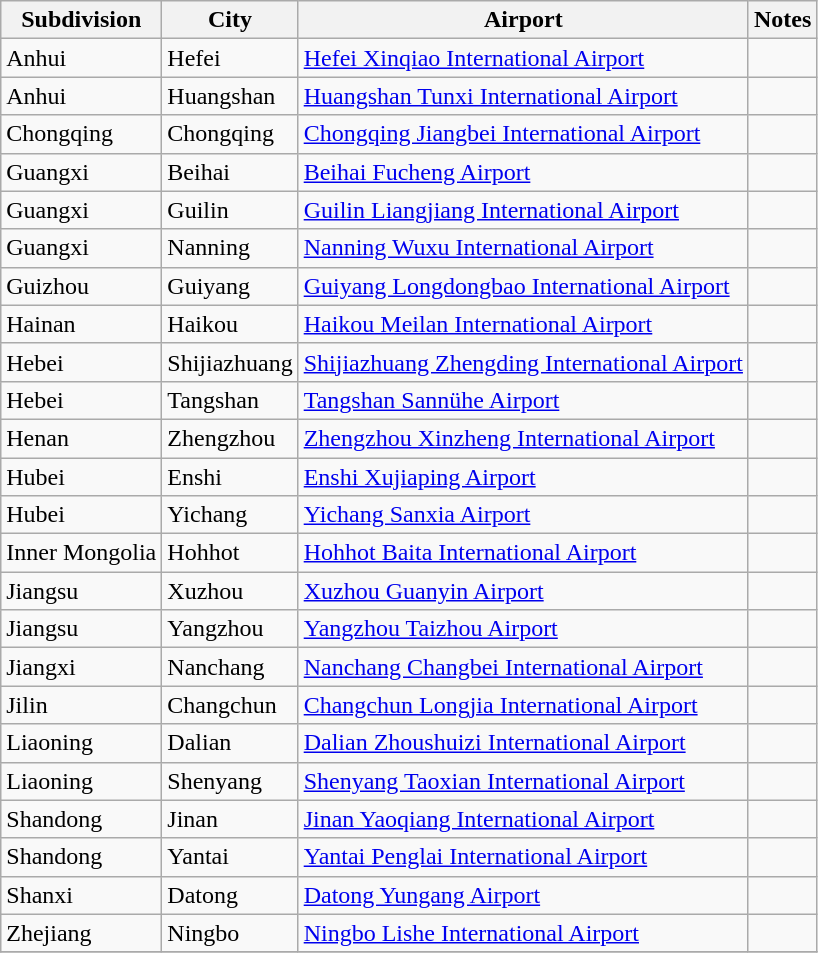<table class="sortable wikitable">
<tr>
<th>Subdivision</th>
<th>City</th>
<th>Airport</th>
<th>Notes</th>
</tr>
<tr>
<td>Anhui</td>
<td>Hefei</td>
<td><a href='#'>Hefei Xinqiao International Airport</a></td>
<td></td>
</tr>
<tr>
<td>Anhui</td>
<td>Huangshan</td>
<td><a href='#'>Huangshan Tunxi International Airport</a></td>
<td></td>
</tr>
<tr>
<td>Chongqing</td>
<td>Chongqing</td>
<td><a href='#'>Chongqing Jiangbei International Airport</a></td>
<td></td>
</tr>
<tr>
<td>Guangxi</td>
<td>Beihai</td>
<td><a href='#'>Beihai Fucheng Airport</a></td>
<td></td>
</tr>
<tr>
<td>Guangxi</td>
<td>Guilin</td>
<td><a href='#'>Guilin Liangjiang International Airport</a></td>
<td></td>
</tr>
<tr>
<td>Guangxi</td>
<td>Nanning</td>
<td><a href='#'>Nanning Wuxu International Airport</a></td>
<td></td>
</tr>
<tr>
<td>Guizhou</td>
<td>Guiyang</td>
<td><a href='#'>Guiyang Longdongbao International Airport</a></td>
<td></td>
</tr>
<tr>
<td>Hainan</td>
<td>Haikou</td>
<td><a href='#'>Haikou Meilan International Airport</a></td>
<td></td>
</tr>
<tr>
<td>Hebei</td>
<td>Shijiazhuang</td>
<td><a href='#'>Shijiazhuang Zhengding International Airport</a></td>
<td></td>
</tr>
<tr>
<td>Hebei</td>
<td>Tangshan</td>
<td><a href='#'>Tangshan Sannühe Airport</a></td>
<td></td>
</tr>
<tr>
<td>Henan</td>
<td>Zhengzhou</td>
<td><a href='#'>Zhengzhou Xinzheng International Airport</a></td>
<td></td>
</tr>
<tr>
<td>Hubei</td>
<td>Enshi</td>
<td><a href='#'>Enshi Xujiaping Airport</a></td>
<td></td>
</tr>
<tr>
<td>Hubei</td>
<td>Yichang</td>
<td><a href='#'>Yichang Sanxia Airport</a></td>
<td></td>
</tr>
<tr>
<td>Inner Mongolia</td>
<td>Hohhot</td>
<td><a href='#'>Hohhot Baita International Airport</a></td>
<td></td>
</tr>
<tr>
<td>Jiangsu</td>
<td>Xuzhou</td>
<td><a href='#'>Xuzhou Guanyin Airport</a></td>
<td></td>
</tr>
<tr>
<td>Jiangsu</td>
<td>Yangzhou</td>
<td><a href='#'>Yangzhou Taizhou Airport</a></td>
<td></td>
</tr>
<tr>
<td>Jiangxi</td>
<td>Nanchang</td>
<td><a href='#'>Nanchang Changbei International Airport</a></td>
<td></td>
</tr>
<tr>
<td>Jilin</td>
<td>Changchun</td>
<td><a href='#'>Changchun Longjia International Airport</a></td>
<td></td>
</tr>
<tr>
<td>Liaoning</td>
<td>Dalian</td>
<td><a href='#'>Dalian Zhoushuizi International Airport</a></td>
<td></td>
</tr>
<tr>
<td>Liaoning</td>
<td>Shenyang</td>
<td><a href='#'>Shenyang Taoxian International Airport</a></td>
<td></td>
</tr>
<tr>
<td>Shandong</td>
<td>Jinan</td>
<td><a href='#'>Jinan Yaoqiang International Airport</a></td>
<td></td>
</tr>
<tr>
<td>Shandong</td>
<td>Yantai</td>
<td><a href='#'>Yantai Penglai International Airport</a></td>
<td></td>
</tr>
<tr>
<td>Shanxi</td>
<td>Datong</td>
<td><a href='#'>Datong Yungang Airport</a></td>
<td></td>
</tr>
<tr>
<td>Zhejiang</td>
<td>Ningbo</td>
<td><a href='#'>Ningbo Lishe International Airport</a></td>
<td></td>
</tr>
<tr>
</tr>
</table>
